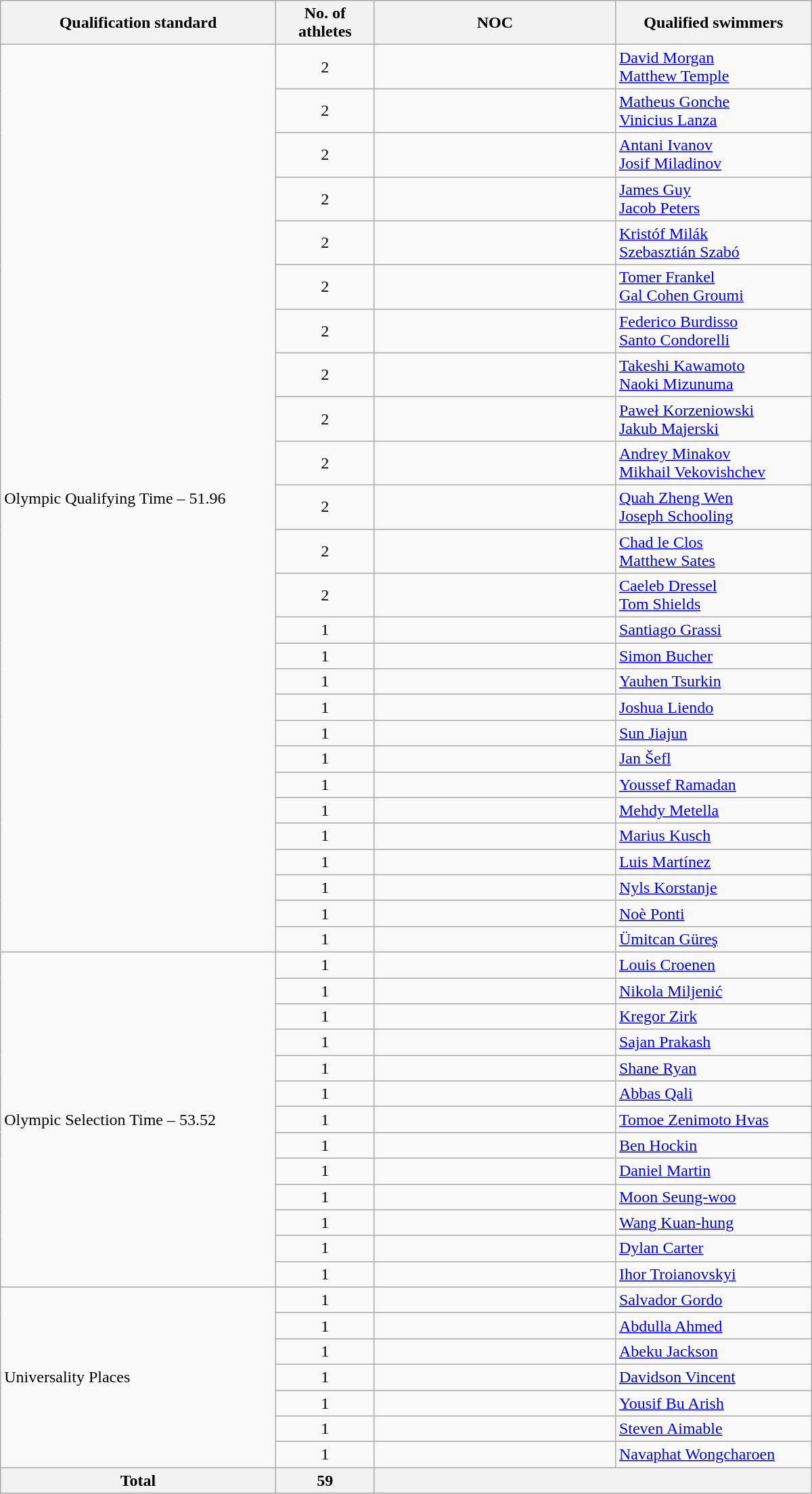<table class=wikitable style="text-align:left" width=800>
<tr>
<th>Qualification standard</th>
<th width=90>No. of athletes</th>
<th width=230>NOC</th>
<th>Qualified swimmers</th>
</tr>
<tr>
<td rowspan=26>Olympic Qualifying Time – 51.96</td>
<td align=center>2</td>
<td></td>
<td><a href='#'>David Morgan</a><br><a href='#'>Matthew Temple</a></td>
</tr>
<tr>
<td align="center">2</td>
<td></td>
<td><a href='#'>Matheus Gonche</a><br><a href='#'>Vinicius Lanza</a></td>
</tr>
<tr>
<td align=center>2</td>
<td></td>
<td><a href='#'>Antani Ivanov</a><br><a href='#'>Josif Miladinov</a></td>
</tr>
<tr>
<td align=center>2</td>
<td></td>
<td><a href='#'>James Guy</a><br><a href='#'>Jacob Peters</a></td>
</tr>
<tr>
<td align=center>2</td>
<td></td>
<td><a href='#'>Kristóf Milák</a><br><a href='#'>Szebasztián Szabó</a></td>
</tr>
<tr>
<td align=center>2</td>
<td></td>
<td><a href='#'>Tomer Frankel</a><br><a href='#'>Gal Cohen Groumi</a></td>
</tr>
<tr>
<td align=center>2</td>
<td></td>
<td><a href='#'>Federico Burdisso</a><br><a href='#'>Santo Condorelli</a></td>
</tr>
<tr>
<td align=center>2</td>
<td></td>
<td><a href='#'>Takeshi Kawamoto</a><br><a href='#'>Naoki Mizunuma</a></td>
</tr>
<tr>
<td align=center>2</td>
<td></td>
<td><a href='#'>Paweł Korzeniowski</a><br><a href='#'>Jakub Majerski</a></td>
</tr>
<tr>
<td align=center>2</td>
<td></td>
<td><a href='#'>Andrey Minakov</a><br><a href='#'>Mikhail Vekovishchev</a></td>
</tr>
<tr>
<td align=center>2</td>
<td></td>
<td><a href='#'>Quah Zheng Wen</a><br><a href='#'>Joseph Schooling</a></td>
</tr>
<tr>
<td align=center>2</td>
<td></td>
<td><a href='#'>Chad le Clos</a><br><a href='#'>Matthew Sates</a></td>
</tr>
<tr>
<td align=center>2</td>
<td></td>
<td><a href='#'>Caeleb Dressel</a><br><a href='#'>Tom Shields</a></td>
</tr>
<tr>
<td align=center>1</td>
<td></td>
<td><a href='#'>Santiago Grassi</a></td>
</tr>
<tr>
<td align=center>1</td>
<td></td>
<td><a href='#'>Simon Bucher</a></td>
</tr>
<tr>
<td align=center>1</td>
<td></td>
<td><a href='#'>Yauhen Tsurkin</a></td>
</tr>
<tr>
<td align=center>1</td>
<td></td>
<td><a href='#'>Joshua Liendo</a></td>
</tr>
<tr>
<td align="center">1</td>
<td></td>
<td><a href='#'>Sun Jiajun</a></td>
</tr>
<tr>
<td align=center>1</td>
<td></td>
<td><a href='#'>Jan Šefl</a></td>
</tr>
<tr>
<td align=center>1</td>
<td></td>
<td><a href='#'>Youssef Ramadan</a></td>
</tr>
<tr>
<td align=center>1</td>
<td></td>
<td><a href='#'>Mehdy Metella</a></td>
</tr>
<tr>
<td align=center>1</td>
<td></td>
<td><a href='#'>Marius Kusch</a></td>
</tr>
<tr>
<td align=center>1</td>
<td></td>
<td><a href='#'>Luis Martínez</a></td>
</tr>
<tr>
<td align=center>1</td>
<td></td>
<td><a href='#'>Nyls Korstanje</a></td>
</tr>
<tr>
<td align=center>1</td>
<td></td>
<td><a href='#'>Noè Ponti</a></td>
</tr>
<tr>
<td align=center>1</td>
<td></td>
<td><a href='#'>Ümitcan Güreş</a></td>
</tr>
<tr>
<td rowspan=13>Olympic Selection Time – 53.52</td>
<td align=center>1</td>
<td></td>
<td><a href='#'>Louis Croenen</a></td>
</tr>
<tr>
<td align=center>1</td>
<td></td>
<td><a href='#'>Nikola Miljenić</a></td>
</tr>
<tr>
<td align=center>1</td>
<td></td>
<td><a href='#'>Kregor Zirk</a></td>
</tr>
<tr>
<td align=center>1</td>
<td></td>
<td><a href='#'>Sajan Prakash</a></td>
</tr>
<tr>
<td align=center>1</td>
<td></td>
<td><a href='#'>Shane Ryan</a></td>
</tr>
<tr>
<td align=center>1</td>
<td></td>
<td><a href='#'>Abbas Qali</a></td>
</tr>
<tr>
<td align=center>1</td>
<td></td>
<td><a href='#'>Tomoe Zenimoto Hvas</a></td>
</tr>
<tr>
<td align=center>1</td>
<td></td>
<td><a href='#'>Ben Hockin</a></td>
</tr>
<tr>
<td align=center>1</td>
<td></td>
<td><a href='#'>Daniel Martin</a></td>
</tr>
<tr>
<td align=center>1</td>
<td></td>
<td><a href='#'>Moon Seung-woo</a></td>
</tr>
<tr>
<td align=center>1</td>
<td></td>
<td><a href='#'>Wang Kuan-hung</a></td>
</tr>
<tr>
<td align=center>1</td>
<td></td>
<td><a href='#'>Dylan Carter</a></td>
</tr>
<tr>
<td align=center>1</td>
<td></td>
<td><a href='#'>Ihor Troianovskyi</a></td>
</tr>
<tr>
<td rowspan=7>Universality Places</td>
<td align=center>1</td>
<td></td>
<td><a href='#'>Salvador Gordo</a></td>
</tr>
<tr>
<td align=center>1</td>
<td></td>
<td><a href='#'>Abdulla Ahmed</a></td>
</tr>
<tr>
<td align=center>1</td>
<td></td>
<td><a href='#'>Abeku Jackson</a></td>
</tr>
<tr>
<td align=center>1</td>
<td></td>
<td><a href='#'>Davidson Vincent</a></td>
</tr>
<tr>
<td align=center>1</td>
<td></td>
<td><a href='#'>Yousif Bu Arish</a></td>
</tr>
<tr>
<td align=center>1</td>
<td></td>
<td><a href='#'>Steven Aimable</a></td>
</tr>
<tr>
<td align=center>1</td>
<td></td>
<td><a href='#'>Navaphat Wongcharoen</a></td>
</tr>
<tr>
<th><strong>Total</strong></th>
<th>59</th>
<th colspan=2></th>
</tr>
</table>
